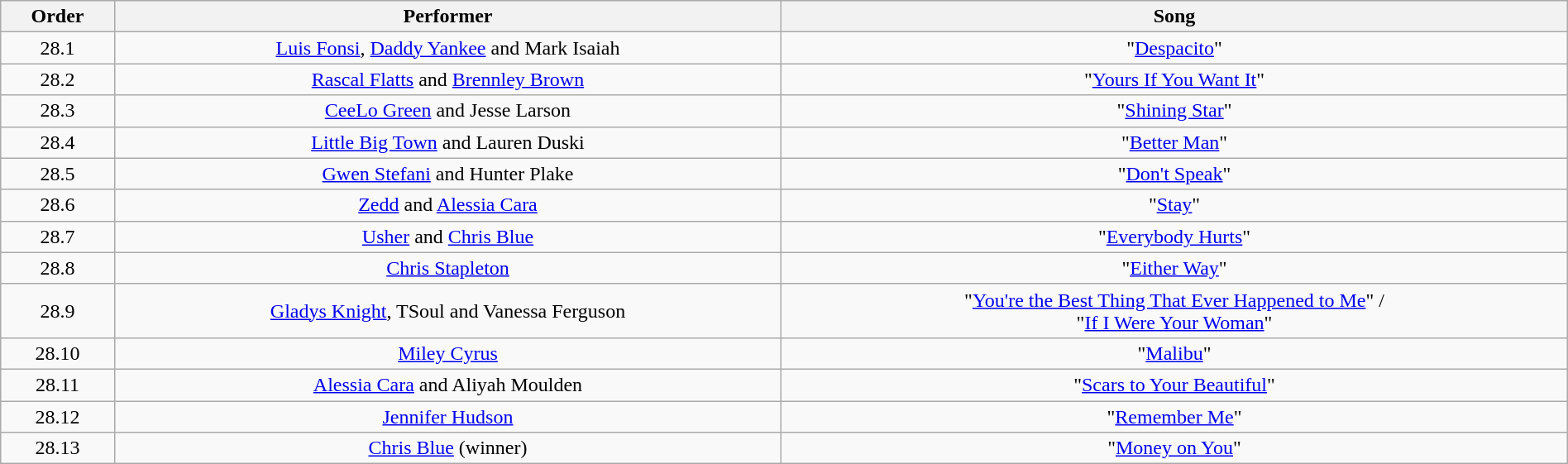<table class="wikitable" style="text-align:center; width:100%;">
<tr>
<th>Order</th>
<th>Performer</th>
<th>Song</th>
</tr>
<tr>
<td>28.1</td>
<td><a href='#'>Luis Fonsi</a>, <a href='#'>Daddy Yankee</a> and Mark Isaiah</td>
<td>"<a href='#'>Despacito</a>"</td>
</tr>
<tr>
<td>28.2</td>
<td><a href='#'>Rascal Flatts</a> and <a href='#'>Brennley Brown</a></td>
<td>"<a href='#'>Yours If You Want It</a>"</td>
</tr>
<tr>
<td>28.3</td>
<td><a href='#'>CeeLo Green</a> and Jesse Larson</td>
<td>"<a href='#'>Shining Star</a>"</td>
</tr>
<tr>
<td>28.4</td>
<td><a href='#'>Little Big Town</a> and Lauren Duski</td>
<td>"<a href='#'>Better Man</a>"</td>
</tr>
<tr>
<td>28.5</td>
<td><a href='#'>Gwen Stefani</a> and Hunter Plake</td>
<td>"<a href='#'>Don't Speak</a>"</td>
</tr>
<tr>
<td>28.6</td>
<td><a href='#'>Zedd</a> and <a href='#'>Alessia Cara</a></td>
<td>"<a href='#'>Stay</a>"</td>
</tr>
<tr>
<td>28.7</td>
<td><a href='#'>Usher</a> and <a href='#'>Chris Blue</a></td>
<td>"<a href='#'>Everybody Hurts</a>"</td>
</tr>
<tr>
<td>28.8</td>
<td><a href='#'>Chris Stapleton</a></td>
<td>"<a href='#'>Either Way</a>"</td>
</tr>
<tr>
<td>28.9</td>
<td><a href='#'>Gladys Knight</a>, TSoul and Vanessa Ferguson</td>
<td>"<a href='#'>You're the Best Thing That Ever Happened to Me</a>" /<br>"<a href='#'>If I Were Your Woman</a>"</td>
</tr>
<tr>
<td>28.10</td>
<td><a href='#'>Miley Cyrus</a></td>
<td>"<a href='#'>Malibu</a>"</td>
</tr>
<tr>
<td>28.11</td>
<td><a href='#'>Alessia Cara</a> and Aliyah Moulden</td>
<td>"<a href='#'>Scars to Your Beautiful</a>"</td>
</tr>
<tr>
<td>28.12</td>
<td><a href='#'>Jennifer Hudson</a></td>
<td>"<a href='#'>Remember Me</a>"</td>
</tr>
<tr>
<td>28.13</td>
<td><a href='#'>Chris Blue</a> (winner)</td>
<td>"<a href='#'>Money on You</a>"</td>
</tr>
</table>
